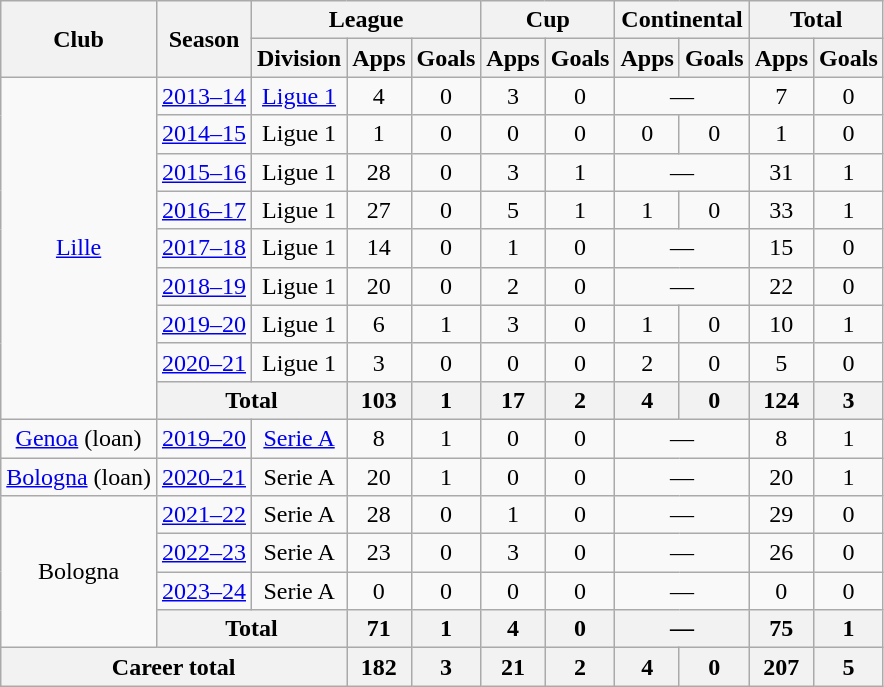<table class="wikitable" style="text-align:center">
<tr>
<th rowspan="2">Club</th>
<th rowspan="2">Season</th>
<th colspan="3">League</th>
<th colspan="2">Cup</th>
<th colspan="2">Continental</th>
<th colspan="2">Total</th>
</tr>
<tr>
<th>Division</th>
<th>Apps</th>
<th>Goals</th>
<th>Apps</th>
<th>Goals</th>
<th>Apps</th>
<th>Goals</th>
<th>Apps</th>
<th>Goals</th>
</tr>
<tr>
<td rowspan="9"><a href='#'>Lille</a></td>
<td><a href='#'>2013–14</a></td>
<td><a href='#'>Ligue 1</a></td>
<td>4</td>
<td>0</td>
<td>3</td>
<td>0</td>
<td colspan="2">—</td>
<td>7</td>
<td>0</td>
</tr>
<tr>
<td><a href='#'>2014–15</a></td>
<td>Ligue 1</td>
<td>1</td>
<td>0</td>
<td>0</td>
<td>0</td>
<td>0</td>
<td>0</td>
<td>1</td>
<td>0</td>
</tr>
<tr>
<td><a href='#'>2015–16</a></td>
<td>Ligue 1</td>
<td>28</td>
<td>0</td>
<td>3</td>
<td>1</td>
<td colspan="2">—</td>
<td>31</td>
<td>1</td>
</tr>
<tr>
<td><a href='#'>2016–17</a></td>
<td>Ligue 1</td>
<td>27</td>
<td>0</td>
<td>5</td>
<td>1</td>
<td>1</td>
<td>0</td>
<td>33</td>
<td>1</td>
</tr>
<tr>
<td><a href='#'>2017–18</a></td>
<td>Ligue 1</td>
<td>14</td>
<td>0</td>
<td>1</td>
<td>0</td>
<td colspan="2">—</td>
<td>15</td>
<td>0</td>
</tr>
<tr>
<td><a href='#'>2018–19</a></td>
<td>Ligue 1</td>
<td>20</td>
<td>0</td>
<td>2</td>
<td>0</td>
<td colspan="2">—</td>
<td>22</td>
<td>0</td>
</tr>
<tr>
<td><a href='#'>2019–20</a></td>
<td>Ligue 1</td>
<td>6</td>
<td>1</td>
<td>3</td>
<td>0</td>
<td>1</td>
<td>0</td>
<td>10</td>
<td>1</td>
</tr>
<tr>
<td><a href='#'>2020–21</a></td>
<td>Ligue 1</td>
<td>3</td>
<td>0</td>
<td>0</td>
<td>0</td>
<td>2</td>
<td>0</td>
<td>5</td>
<td>0</td>
</tr>
<tr>
<th colspan="2">Total</th>
<th>103</th>
<th>1</th>
<th>17</th>
<th>2</th>
<th>4</th>
<th>0</th>
<th>124</th>
<th>3</th>
</tr>
<tr>
<td><a href='#'>Genoa</a> (loan)</td>
<td><a href='#'>2019–20</a></td>
<td><a href='#'>Serie A</a></td>
<td>8</td>
<td>1</td>
<td>0</td>
<td>0</td>
<td colspan="2">—</td>
<td>8</td>
<td>1</td>
</tr>
<tr>
<td><a href='#'>Bologna</a> (loan)</td>
<td><a href='#'>2020–21</a></td>
<td>Serie A</td>
<td>20</td>
<td>1</td>
<td>0</td>
<td>0</td>
<td colspan="2">—</td>
<td>20</td>
<td>1</td>
</tr>
<tr>
<td rowspan="4">Bologna</td>
<td><a href='#'>2021–22</a></td>
<td>Serie A</td>
<td>28</td>
<td>0</td>
<td>1</td>
<td>0</td>
<td colspan="2">—</td>
<td>29</td>
<td>0</td>
</tr>
<tr>
<td><a href='#'>2022–23</a></td>
<td>Serie A</td>
<td>23</td>
<td>0</td>
<td>3</td>
<td>0</td>
<td colspan="2">—</td>
<td>26</td>
<td>0</td>
</tr>
<tr>
<td><a href='#'>2023–24</a></td>
<td>Serie A</td>
<td>0</td>
<td>0</td>
<td>0</td>
<td>0</td>
<td colspan="2">—</td>
<td>0</td>
<td>0</td>
</tr>
<tr>
<th colspan="2">Total</th>
<th>71</th>
<th>1</th>
<th>4</th>
<th>0</th>
<th colspan="2">—</th>
<th>75</th>
<th>1</th>
</tr>
<tr>
<th colspan="3">Career total</th>
<th>182</th>
<th>3</th>
<th>21</th>
<th>2</th>
<th>4</th>
<th>0</th>
<th>207</th>
<th>5</th>
</tr>
</table>
